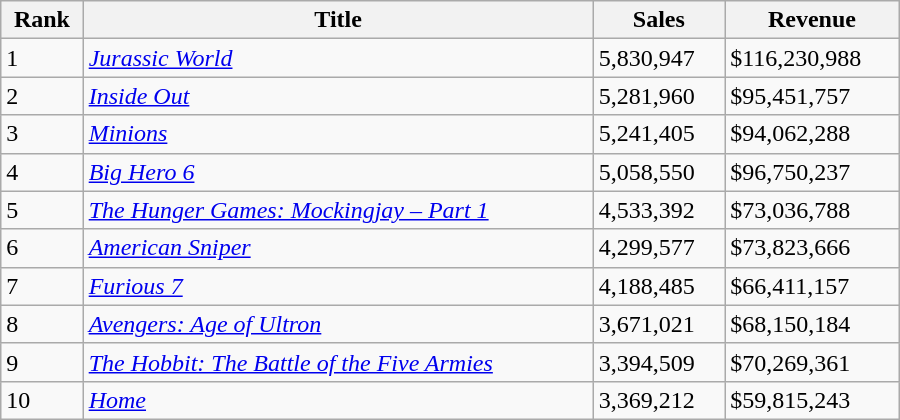<table class="wikitable sortable" width="600">
<tr>
<th>Rank</th>
<th>Title</th>
<th>Sales</th>
<th>Revenue</th>
</tr>
<tr>
<td>1</td>
<td><em><a href='#'>Jurassic World</a></em></td>
<td>5,830,947</td>
<td>$116,230,988</td>
</tr>
<tr>
<td>2</td>
<td><em><a href='#'>Inside Out</a></em></td>
<td>5,281,960</td>
<td>$95,451,757</td>
</tr>
<tr>
<td>3</td>
<td><em><a href='#'>Minions</a></em></td>
<td>5,241,405</td>
<td>$94,062,288</td>
</tr>
<tr>
<td>4</td>
<td><em><a href='#'>Big Hero 6</a></em></td>
<td>5,058,550</td>
<td>$96,750,237</td>
</tr>
<tr>
<td>5</td>
<td><em><a href='#'>The Hunger Games: Mockingjay – Part 1</a></em></td>
<td>4,533,392</td>
<td>$73,036,788</td>
</tr>
<tr>
<td>6</td>
<td><em><a href='#'>American Sniper</a></em></td>
<td>4,299,577</td>
<td>$73,823,666</td>
</tr>
<tr>
<td>7</td>
<td><em><a href='#'>Furious 7</a></em></td>
<td>4,188,485</td>
<td>$66,411,157</td>
</tr>
<tr>
<td>8</td>
<td><em><a href='#'>Avengers: Age of Ultron</a></em></td>
<td>3,671,021</td>
<td>$68,150,184</td>
</tr>
<tr>
<td>9</td>
<td><em><a href='#'>The Hobbit: The Battle of the Five Armies</a></em></td>
<td>3,394,509</td>
<td>$70,269,361</td>
</tr>
<tr>
<td>10</td>
<td><em><a href='#'>Home</a></em></td>
<td>3,369,212</td>
<td>$59,815,243</td>
</tr>
</table>
